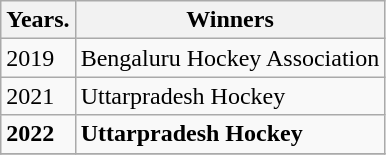<table class="wikitable">
<tr>
<th>Years.</th>
<th>Winners</th>
</tr>
<tr>
<td>2019</td>
<td>Bengaluru Hockey Association</td>
</tr>
<tr>
<td>2021</td>
<td>Uttarpradesh Hockey</td>
</tr>
<tr>
<td><strong>2022</strong></td>
<td><strong>Uttarpradesh Hockey</strong></td>
</tr>
<tr>
</tr>
</table>
